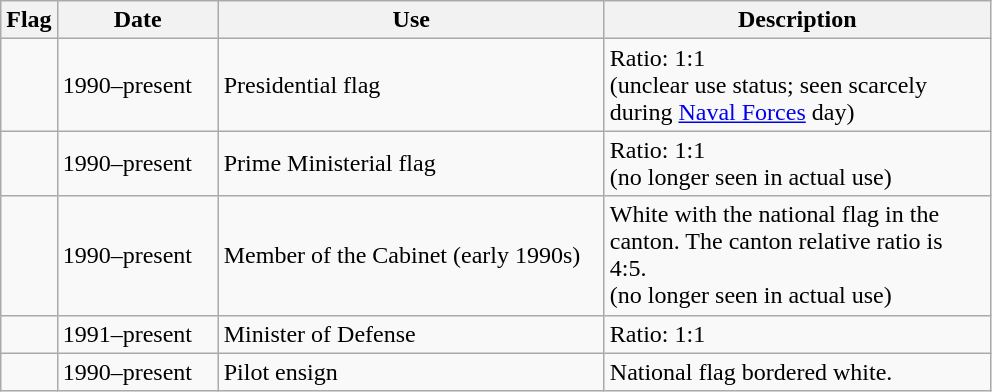<table class="wikitable">
<tr>
<th>Flag</th>
<th width="100">Date</th>
<th width="250">Use</th>
<th width="250">Description</th>
</tr>
<tr>
<td></td>
<td>1990–present</td>
<td>Presidential flag</td>
<td>Ratio: 1:1 <br>(unclear use status; seen scarcely during <a href='#'>Naval Forces</a> day)</td>
</tr>
<tr>
<td></td>
<td>1990–present</td>
<td>Prime Ministerial flag</td>
<td>Ratio: 1:1 <br>(no longer seen in actual use)</td>
</tr>
<tr>
<td></td>
<td>1990–present</td>
<td>Member of the Cabinet (early 1990s)</td>
<td>White with the national flag in the canton. The canton relative ratio is 4:5.<br>(no longer seen in actual use)</td>
</tr>
<tr>
<td></td>
<td>1991–present</td>
<td>Minister of Defense</td>
<td>Ratio: 1:1</td>
</tr>
<tr>
<td></td>
<td>1990–present</td>
<td>Pilot ensign</td>
<td>National flag bordered white.</td>
</tr>
</table>
